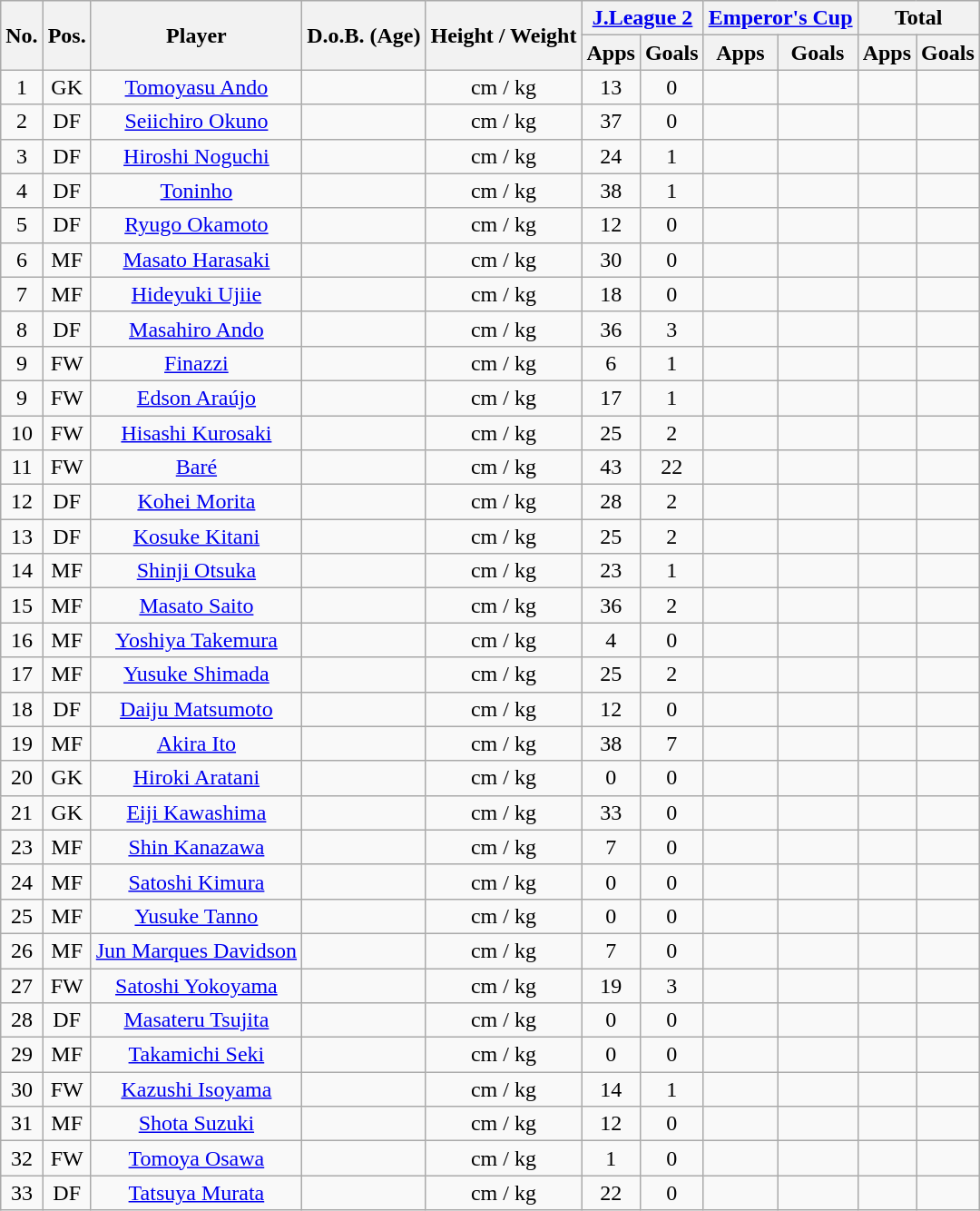<table class="wikitable" style="text-align:center;">
<tr>
<th rowspan="2">No.</th>
<th rowspan="2">Pos.</th>
<th rowspan="2">Player</th>
<th rowspan="2">D.o.B. (Age)</th>
<th rowspan="2">Height / Weight</th>
<th colspan="2"><a href='#'>J.League 2</a></th>
<th colspan="2"><a href='#'>Emperor's Cup</a></th>
<th colspan="2">Total</th>
</tr>
<tr>
<th>Apps</th>
<th>Goals</th>
<th>Apps</th>
<th>Goals</th>
<th>Apps</th>
<th>Goals</th>
</tr>
<tr>
<td>1</td>
<td>GK</td>
<td><a href='#'>Tomoyasu Ando</a></td>
<td></td>
<td>cm / kg</td>
<td>13</td>
<td>0</td>
<td></td>
<td></td>
<td></td>
<td></td>
</tr>
<tr>
<td>2</td>
<td>DF</td>
<td><a href='#'>Seiichiro Okuno</a></td>
<td></td>
<td>cm / kg</td>
<td>37</td>
<td>0</td>
<td></td>
<td></td>
<td></td>
<td></td>
</tr>
<tr>
<td>3</td>
<td>DF</td>
<td><a href='#'>Hiroshi Noguchi</a></td>
<td></td>
<td>cm / kg</td>
<td>24</td>
<td>1</td>
<td></td>
<td></td>
<td></td>
<td></td>
</tr>
<tr>
<td>4</td>
<td>DF</td>
<td><a href='#'>Toninho</a></td>
<td></td>
<td>cm / kg</td>
<td>38</td>
<td>1</td>
<td></td>
<td></td>
<td></td>
<td></td>
</tr>
<tr>
<td>5</td>
<td>DF</td>
<td><a href='#'>Ryugo Okamoto</a></td>
<td></td>
<td>cm / kg</td>
<td>12</td>
<td>0</td>
<td></td>
<td></td>
<td></td>
<td></td>
</tr>
<tr>
<td>6</td>
<td>MF</td>
<td><a href='#'>Masato Harasaki</a></td>
<td></td>
<td>cm / kg</td>
<td>30</td>
<td>0</td>
<td></td>
<td></td>
<td></td>
<td></td>
</tr>
<tr>
<td>7</td>
<td>MF</td>
<td><a href='#'>Hideyuki Ujiie</a></td>
<td></td>
<td>cm / kg</td>
<td>18</td>
<td>0</td>
<td></td>
<td></td>
<td></td>
<td></td>
</tr>
<tr>
<td>8</td>
<td>DF</td>
<td><a href='#'>Masahiro Ando</a></td>
<td></td>
<td>cm / kg</td>
<td>36</td>
<td>3</td>
<td></td>
<td></td>
<td></td>
<td></td>
</tr>
<tr>
<td>9</td>
<td>FW</td>
<td><a href='#'>Finazzi</a></td>
<td></td>
<td>cm / kg</td>
<td>6</td>
<td>1</td>
<td></td>
<td></td>
<td></td>
<td></td>
</tr>
<tr>
<td>9</td>
<td>FW</td>
<td><a href='#'>Edson Araújo</a></td>
<td></td>
<td>cm / kg</td>
<td>17</td>
<td>1</td>
<td></td>
<td></td>
<td></td>
<td></td>
</tr>
<tr>
<td>10</td>
<td>FW</td>
<td><a href='#'>Hisashi Kurosaki</a></td>
<td></td>
<td>cm / kg</td>
<td>25</td>
<td>2</td>
<td></td>
<td></td>
<td></td>
<td></td>
</tr>
<tr>
<td>11</td>
<td>FW</td>
<td><a href='#'>Baré</a></td>
<td></td>
<td>cm / kg</td>
<td>43</td>
<td>22</td>
<td></td>
<td></td>
<td></td>
<td></td>
</tr>
<tr>
<td>12</td>
<td>DF</td>
<td><a href='#'>Kohei Morita</a></td>
<td></td>
<td>cm / kg</td>
<td>28</td>
<td>2</td>
<td></td>
<td></td>
<td></td>
<td></td>
</tr>
<tr>
<td>13</td>
<td>DF</td>
<td><a href='#'>Kosuke Kitani</a></td>
<td></td>
<td>cm / kg</td>
<td>25</td>
<td>2</td>
<td></td>
<td></td>
<td></td>
<td></td>
</tr>
<tr>
<td>14</td>
<td>MF</td>
<td><a href='#'>Shinji Otsuka</a></td>
<td></td>
<td>cm / kg</td>
<td>23</td>
<td>1</td>
<td></td>
<td></td>
<td></td>
<td></td>
</tr>
<tr>
<td>15</td>
<td>MF</td>
<td><a href='#'>Masato Saito</a></td>
<td></td>
<td>cm / kg</td>
<td>36</td>
<td>2</td>
<td></td>
<td></td>
<td></td>
<td></td>
</tr>
<tr>
<td>16</td>
<td>MF</td>
<td><a href='#'>Yoshiya Takemura</a></td>
<td></td>
<td>cm / kg</td>
<td>4</td>
<td>0</td>
<td></td>
<td></td>
<td></td>
<td></td>
</tr>
<tr>
<td>17</td>
<td>MF</td>
<td><a href='#'>Yusuke Shimada</a></td>
<td></td>
<td>cm / kg</td>
<td>25</td>
<td>2</td>
<td></td>
<td></td>
<td></td>
<td></td>
</tr>
<tr>
<td>18</td>
<td>DF</td>
<td><a href='#'>Daiju Matsumoto</a></td>
<td></td>
<td>cm / kg</td>
<td>12</td>
<td>0</td>
<td></td>
<td></td>
<td></td>
<td></td>
</tr>
<tr>
<td>19</td>
<td>MF</td>
<td><a href='#'>Akira Ito</a></td>
<td></td>
<td>cm / kg</td>
<td>38</td>
<td>7</td>
<td></td>
<td></td>
<td></td>
<td></td>
</tr>
<tr>
<td>20</td>
<td>GK</td>
<td><a href='#'>Hiroki Aratani</a></td>
<td></td>
<td>cm / kg</td>
<td>0</td>
<td>0</td>
<td></td>
<td></td>
<td></td>
<td></td>
</tr>
<tr>
<td>21</td>
<td>GK</td>
<td><a href='#'>Eiji Kawashima</a></td>
<td></td>
<td>cm / kg</td>
<td>33</td>
<td>0</td>
<td></td>
<td></td>
<td></td>
<td></td>
</tr>
<tr>
<td>23</td>
<td>MF</td>
<td><a href='#'>Shin Kanazawa</a></td>
<td></td>
<td>cm / kg</td>
<td>7</td>
<td>0</td>
<td></td>
<td></td>
<td></td>
<td></td>
</tr>
<tr>
<td>24</td>
<td>MF</td>
<td><a href='#'>Satoshi Kimura</a></td>
<td></td>
<td>cm / kg</td>
<td>0</td>
<td>0</td>
<td></td>
<td></td>
<td></td>
<td></td>
</tr>
<tr>
<td>25</td>
<td>MF</td>
<td><a href='#'>Yusuke Tanno</a></td>
<td></td>
<td>cm / kg</td>
<td>0</td>
<td>0</td>
<td></td>
<td></td>
<td></td>
<td></td>
</tr>
<tr>
<td>26</td>
<td>MF</td>
<td><a href='#'>Jun Marques Davidson</a></td>
<td></td>
<td>cm / kg</td>
<td>7</td>
<td>0</td>
<td></td>
<td></td>
<td></td>
<td></td>
</tr>
<tr>
<td>27</td>
<td>FW</td>
<td><a href='#'>Satoshi Yokoyama</a></td>
<td></td>
<td>cm / kg</td>
<td>19</td>
<td>3</td>
<td></td>
<td></td>
<td></td>
<td></td>
</tr>
<tr>
<td>28</td>
<td>DF</td>
<td><a href='#'>Masateru Tsujita</a></td>
<td></td>
<td>cm / kg</td>
<td>0</td>
<td>0</td>
<td></td>
<td></td>
<td></td>
<td></td>
</tr>
<tr>
<td>29</td>
<td>MF</td>
<td><a href='#'>Takamichi Seki</a></td>
<td></td>
<td>cm / kg</td>
<td>0</td>
<td>0</td>
<td></td>
<td></td>
<td></td>
<td></td>
</tr>
<tr>
<td>30</td>
<td>FW</td>
<td><a href='#'>Kazushi Isoyama</a></td>
<td></td>
<td>cm / kg</td>
<td>14</td>
<td>1</td>
<td></td>
<td></td>
<td></td>
<td></td>
</tr>
<tr>
<td>31</td>
<td>MF</td>
<td><a href='#'>Shota Suzuki</a></td>
<td></td>
<td>cm / kg</td>
<td>12</td>
<td>0</td>
<td></td>
<td></td>
<td></td>
<td></td>
</tr>
<tr>
<td>32</td>
<td>FW</td>
<td><a href='#'>Tomoya Osawa</a></td>
<td></td>
<td>cm / kg</td>
<td>1</td>
<td>0</td>
<td></td>
<td></td>
<td></td>
<td></td>
</tr>
<tr>
<td>33</td>
<td>DF</td>
<td><a href='#'>Tatsuya Murata</a></td>
<td></td>
<td>cm / kg</td>
<td>22</td>
<td>0</td>
<td></td>
<td></td>
<td></td>
<td></td>
</tr>
</table>
